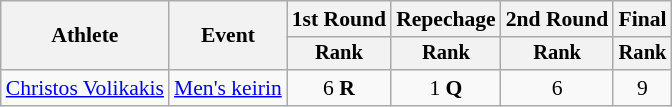<table class="wikitable" style="font-size:90%">
<tr>
<th rowspan="2">Athlete</th>
<th rowspan="2">Event</th>
<th>1st Round</th>
<th>Repechage</th>
<th>2nd Round</th>
<th>Final</th>
</tr>
<tr style="font-size:95%">
<th>Rank</th>
<th>Rank</th>
<th>Rank</th>
<th>Rank</th>
</tr>
<tr align=center>
<td align=left><a href='#'>Christos Volikakis</a></td>
<td align=left><a href='#'>Men's keirin</a></td>
<td>6 <strong>R</strong></td>
<td>1 <strong>Q</strong></td>
<td>6</td>
<td>9</td>
</tr>
</table>
